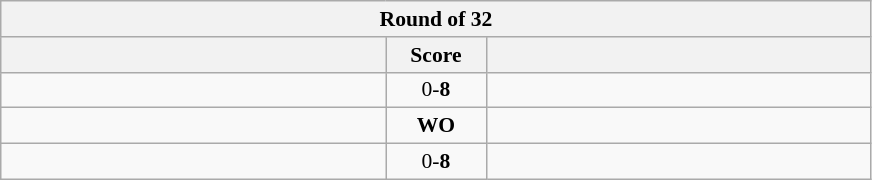<table class="wikitable" style="text-align: center; font-size:90% ">
<tr>
<th colspan=3>Round of 32</th>
</tr>
<tr>
<th align="right" width="250"></th>
<th width="60">Score</th>
<th align="left" width="250"></th>
</tr>
<tr>
<td align=left></td>
<td align=center>0-<strong>8</strong></td>
<td align=left><strong></strong></td>
</tr>
<tr>
<td align=left></td>
<td align=center><strong>WO</strong></td>
<td align=left><strong></strong></td>
</tr>
<tr>
<td align=left></td>
<td align=center>0-<strong>8</strong></td>
<td align=left><strong></strong></td>
</tr>
</table>
